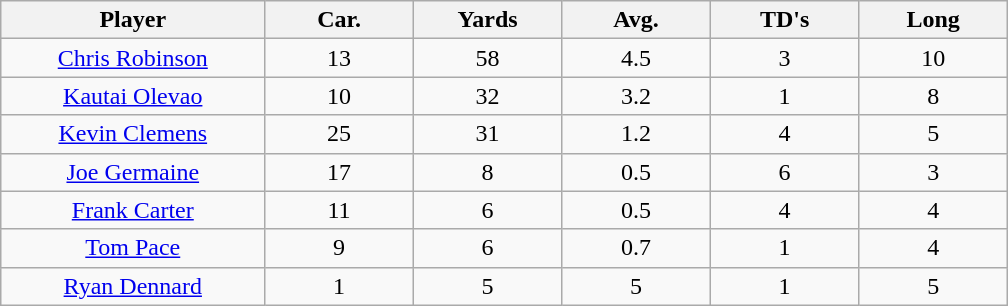<table class="wikitable sortable">
<tr>
<th bgcolor="#DDDDFF" width="16%">Player</th>
<th bgcolor="#DDDDFF" width="9%">Car.</th>
<th bgcolor="#DDDDFF" width="9%">Yards</th>
<th bgcolor="#DDDDFF" width="9%">Avg.</th>
<th bgcolor="#DDDDFF" width="9%">TD's</th>
<th bgcolor="#DDDDFF" width="9%">Long</th>
</tr>
<tr align="center">
<td><a href='#'>Chris Robinson</a></td>
<td>13</td>
<td>58</td>
<td>4.5</td>
<td>3</td>
<td>10</td>
</tr>
<tr align="center">
<td><a href='#'>Kautai Olevao</a></td>
<td>10</td>
<td>32</td>
<td>3.2</td>
<td>1</td>
<td>8</td>
</tr>
<tr align="center">
<td><a href='#'>Kevin Clemens</a></td>
<td>25</td>
<td>31</td>
<td>1.2</td>
<td>4</td>
<td>5</td>
</tr>
<tr align="center">
<td><a href='#'>Joe Germaine</a></td>
<td>17</td>
<td>8</td>
<td>0.5</td>
<td>6</td>
<td>3</td>
</tr>
<tr align="center">
<td><a href='#'>Frank Carter</a></td>
<td>11</td>
<td>6</td>
<td>0.5</td>
<td>4</td>
<td>4</td>
</tr>
<tr align="center">
<td><a href='#'>Tom Pace</a></td>
<td>9</td>
<td>6</td>
<td>0.7</td>
<td>1</td>
<td>4</td>
</tr>
<tr align="center">
<td><a href='#'>Ryan Dennard</a></td>
<td>1</td>
<td>5</td>
<td>5</td>
<td>1</td>
<td>5</td>
</tr>
</table>
